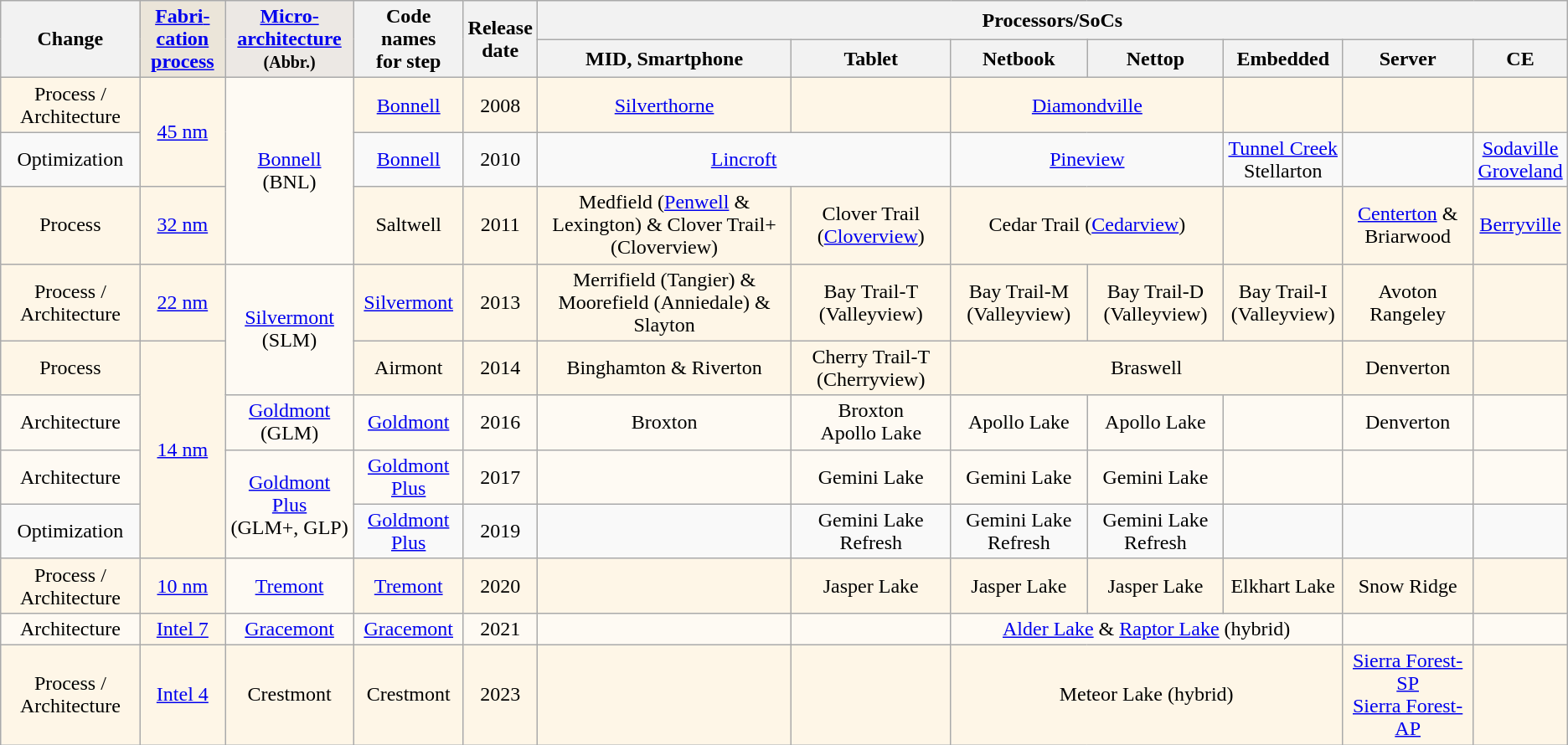<table class="wikitable mw-datatable" style="text-align: center">
<tr>
<th rowspan="2">Change</th>
<th rowspan="2" style="background-color:#EBE5D9"><a href='#'>Fabri­cation<br>process</a></th>
<th rowspan="2" style="background-color:#ECE8E4"><a href='#'>Micro-<br>architecture</a><br><small>(Abbr.)</small></th>
<th rowspan="2">Code names<br>for step</th>
<th rowspan="2">Release<br>date</th>
<th colspan="7">Processors/SoCs</th>
</tr>
<tr>
<th><abbr>MID</abbr>, Smartphone</th>
<th>Tablet</th>
<th>Netbook</th>
<th>Nettop</th>
<th>Embedded</th>
<th>Server</th>
<th><abbr>CE</abbr></th>
</tr>
<tr style="background-color:#FEF6E7">
<td>Process / Architecture</td>
<td rowspan="2"><a href='#'>45 nm</a></td>
<td rowspan="3" style="background-color:#FEFAF3"><a href='#'>Bonnell</a> (BNL)</td>
<td><a href='#'>Bonnell</a></td>
<td>2008</td>
<td><a href='#'>Silverthorne</a></td>
<td></td>
<td colspan="2"><a href='#'>Diamondville</a></td>
<td></td>
<td></td>
<td></td>
</tr>
<tr>
<td>Optimization</td>
<td><a href='#'>Bonnell</a></td>
<td>2010</td>
<td colspan="2"><a href='#'>Lincroft</a></td>
<td colspan="2"><a href='#'>Pineview</a></td>
<td><a href='#'>Tunnel Creek</a><br>Stellarton</td>
<td></td>
<td><a href='#'>Sodaville</a><br><a href='#'>Groveland</a></td>
</tr>
<tr style="background-color:#FEF6E7">
<td>Process</td>
<td><a href='#'>32 nm</a></td>
<td>Saltwell</td>
<td>2011</td>
<td>Medfield (<a href='#'>Penwell</a> & Lexington) & Clover Trail+ (Cloverview) </td>
<td>Clover Trail (<a href='#'>Cloverview</a>) </td>
<td colspan="2">Cedar Trail (<a href='#'>Cedarview</a>)</td>
<td></td>
<td><a href='#'>Centerton</a> & Briarwood</td>
<td><a href='#'>Berryville</a></td>
</tr>
<tr style="background-color:#FEF6E7">
<td>Process / Architecture</td>
<td><a href='#'>22 nm</a></td>
<td rowspan="2" style="background-color:#FEFAF3"><a href='#'>Silvermont</a> (SLM)</td>
<td><a href='#'>Silvermont</a></td>
<td>2013</td>
<td>Merrifield (Tangier) & Moorefield (Anniedale) & Slayton</td>
<td>Bay Trail-T<br>(Valleyview)</td>
<td>Bay Trail-M<br>(Valleyview)</td>
<td>Bay Trail-D<br>(Valleyview)</td>
<td>Bay Trail-I<br>(Valleyview)</td>
<td>Avoton<br>Rangeley</td>
<td></td>
</tr>
<tr style="background-color:#FEF6E7">
<td>Process</td>
<td rowspan="4"><a href='#'>14 nm</a></td>
<td>Airmont</td>
<td>2014</td>
<td>Binghamton & Riverton</td>
<td>Cherry Trail-T (Cherryview)</td>
<td colspan="3">Braswell</td>
<td>Denverton<br></td>
<td></td>
</tr>
<tr style="background-color:#FEFAF3">
<td>Architecture</td>
<td><a href='#'>Goldmont</a><br>(GLM)</td>
<td><a href='#'>Goldmont</a></td>
<td>2016</td>
<td>Broxton </td>
<td>Broxton <br>Apollo Lake</td>
<td>Apollo Lake</td>
<td>Apollo Lake</td>
<td></td>
<td>Denverton</td>
<td></td>
</tr>
<tr style="background-color:#FEFAF3">
<td>Architecture</td>
<td rowspan="2"><a href='#'>Goldmont Plus</a><br>(GLM+, GLP)</td>
<td><a href='#'>Goldmont Plus</a></td>
<td>2017</td>
<td></td>
<td>Gemini Lake</td>
<td>Gemini Lake</td>
<td>Gemini Lake</td>
<td></td>
<td></td>
<td></td>
</tr>
<tr>
<td>Optimization</td>
<td><a href='#'>Goldmont Plus</a></td>
<td>2019</td>
<td></td>
<td>Gemini Lake Refresh</td>
<td>Gemini Lake Refresh</td>
<td>Gemini Lake Refresh</td>
<td></td>
<td></td>
<td></td>
</tr>
<tr style="background-color:#FEF6E7">
<td>Process / Architecture</td>
<td><a href='#'>10 nm</a></td>
<td style="background-color:#FEFAF3"><a href='#'>Tremont</a></td>
<td><a href='#'>Tremont</a></td>
<td>2020</td>
<td></td>
<td>Jasper Lake</td>
<td>Jasper Lake</td>
<td>Jasper Lake</td>
<td>Elkhart Lake</td>
<td>Snow Ridge</td>
<td></td>
</tr>
<tr style="background-color:#FEFAF3">
<td>Architecture</td>
<td style="background-color:#FEF6E7"><a href='#'>Intel 7</a></td>
<td style="background-color:#FEFAF3"><a href='#'>Gracemont</a></td>
<td><a href='#'>Gracemont</a></td>
<td>2021</td>
<td></td>
<td></td>
<td colspan="3"><a href='#'>Alder Lake</a> & <a href='#'>Raptor Lake</a> (hybrid)</td>
<td></td>
<td></td>
</tr>
<tr style="background-color:#FEF6E7">
<td>Process / Architecture</td>
<td><a href='#'>Intel 4</a></td>
<td>Crestmont</td>
<td>Crestmont</td>
<td>2023</td>
<td></td>
<td></td>
<td colspan="3">Meteor Lake (hybrid)</td>
<td><a href='#'>Sierra Forest-SP</a><br><a href='#'>Sierra Forest-AP</a></td>
<td></td>
</tr>
</table>
